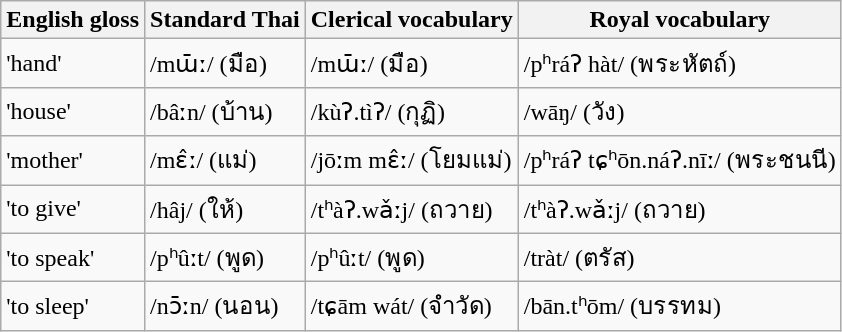<table class="wikitable">
<tr>
<th>English gloss</th>
<th>Standard Thai</th>
<th>Clerical vocabulary</th>
<th>Royal vocabulary</th>
</tr>
<tr>
<td>'hand'</td>
<td>/mɯ̄ː/ (มือ)</td>
<td>/mɯ̄ː/ (มือ)</td>
<td>/pʰráʔ hàt/ (พระหัตถ์)</td>
</tr>
<tr>
<td>'house'</td>
<td>/bâːn/ (บ้าน)</td>
<td>/kùʔ.tìʔ/ (กุฏิ)</td>
<td>/wāŋ/ (วัง)</td>
</tr>
<tr>
<td>'mother'</td>
<td>/mɛ̂ː/ (แม่)</td>
<td>/jōːm mɛ̂ː/ (โยมแม่)</td>
<td>/pʰráʔ tɕʰōn.náʔ.nīː/ (พระชนนี)</td>
</tr>
<tr>
<td>'to give'</td>
<td>/hâj/ (ให้)</td>
<td>/tʰàʔ.wǎːj/ (ถวาย)</td>
<td>/tʰàʔ.wǎːj/ (ถวาย)</td>
</tr>
<tr>
<td>'to speak'</td>
<td>/pʰûːt/ (พูด)</td>
<td>/pʰûːt/ (พูด)</td>
<td>/tràt/ (ตรัส)</td>
</tr>
<tr>
<td>'to sleep'</td>
<td>/nɔ̄ːn/ (นอน)</td>
<td>/tɕām wát/ (จำวัด)</td>
<td>/bān.tʰōm/ (บรรทม)</td>
</tr>
</table>
